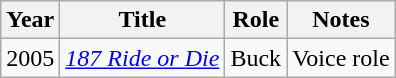<table class="wikitable sortable">
<tr>
<th>Year</th>
<th>Title</th>
<th>Role</th>
<th>Notes</th>
</tr>
<tr>
<td>2005</td>
<td><em><a href='#'>187 Ride or Die</a></em></td>
<td>Buck</td>
<td>Voice role</td>
</tr>
</table>
